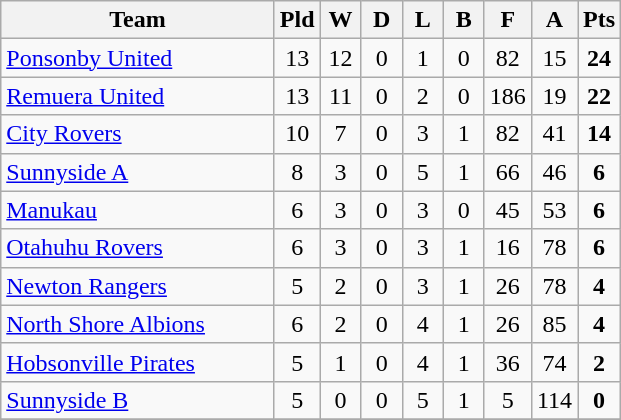<table class="wikitable" style="text-align:center;">
<tr>
<th width=175>Team</th>
<th width=20 abbr="Played">Pld</th>
<th width=20 abbr="Won">W</th>
<th width=20 abbr="Drawn">D</th>
<th width=20 abbr="Lost">L</th>
<th width=20 abbr="Bye">B</th>
<th width=20 abbr="For">F</th>
<th width=20 abbr="Against">A</th>
<th width=20 abbr="Points">Pts</th>
</tr>
<tr>
<td style="text-align:left;"><a href='#'>Ponsonby United</a></td>
<td>13</td>
<td>12</td>
<td>0</td>
<td>1</td>
<td>0</td>
<td>82</td>
<td>15</td>
<td><strong>24</strong></td>
</tr>
<tr>
<td style="text-align:left;"><a href='#'>Remuera United</a></td>
<td>13</td>
<td>11</td>
<td>0</td>
<td>2</td>
<td>0</td>
<td>186</td>
<td>19</td>
<td><strong>22</strong></td>
</tr>
<tr>
<td style="text-align:left;"><a href='#'>City Rovers</a></td>
<td>10</td>
<td>7</td>
<td>0</td>
<td>3</td>
<td>1</td>
<td>82</td>
<td>41</td>
<td><strong>14</strong></td>
</tr>
<tr>
<td style="text-align:left;"><a href='#'>Sunnyside A</a></td>
<td>8</td>
<td>3</td>
<td>0</td>
<td>5</td>
<td>1</td>
<td>66</td>
<td>46</td>
<td><strong>6</strong></td>
</tr>
<tr>
<td style="text-align:left;"><a href='#'>Manukau</a></td>
<td>6</td>
<td>3</td>
<td>0</td>
<td>3</td>
<td>0</td>
<td>45</td>
<td>53</td>
<td><strong>6</strong></td>
</tr>
<tr>
<td style="text-align:left;"><a href='#'>Otahuhu Rovers</a></td>
<td>6</td>
<td>3</td>
<td>0</td>
<td>3</td>
<td>1</td>
<td>16</td>
<td>78</td>
<td><strong>6</strong></td>
</tr>
<tr>
<td style="text-align:left;"><a href='#'>Newton Rangers</a></td>
<td>5</td>
<td>2</td>
<td>0</td>
<td>3</td>
<td>1</td>
<td>26</td>
<td>78</td>
<td><strong>4</strong></td>
</tr>
<tr>
<td style="text-align:left;"><a href='#'>North Shore Albions</a></td>
<td>6</td>
<td>2</td>
<td>0</td>
<td>4</td>
<td>1</td>
<td>26</td>
<td>85</td>
<td><strong>4</strong></td>
</tr>
<tr>
<td style="text-align:left;"><a href='#'>Hobsonville Pirates</a></td>
<td>5</td>
<td>1</td>
<td>0</td>
<td>4</td>
<td>1</td>
<td>36</td>
<td>74</td>
<td><strong>2</strong></td>
</tr>
<tr>
<td style="text-align:left;"><a href='#'>Sunnyside B</a></td>
<td>5</td>
<td>0</td>
<td>0</td>
<td>5</td>
<td>1</td>
<td>5</td>
<td>114</td>
<td><strong>0</strong></td>
</tr>
<tr>
</tr>
</table>
